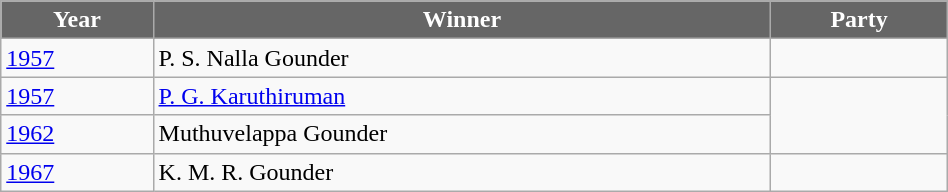<table class="wikitable" width="50%">
<tr>
<th style="background-color:#666666; color:white">Year</th>
<th style="background-color:#666666; color:white">Winner</th>
<th style="background-color:#666666; color:white" colspan="2">Party</th>
</tr>
<tr>
<td><a href='#'>1957</a></td>
<td>P. S. Nalla Gounder</td>
<td></td>
</tr>
<tr>
<td><a href='#'>1957</a></td>
<td><a href='#'>P. G. Karuthiruman</a></td>
</tr>
<tr>
<td><a href='#'>1962</a></td>
<td>Muthuvelappa Gounder</td>
</tr>
<tr>
<td><a href='#'>1967</a></td>
<td>K. M. R. Gounder</td>
<td></td>
</tr>
</table>
